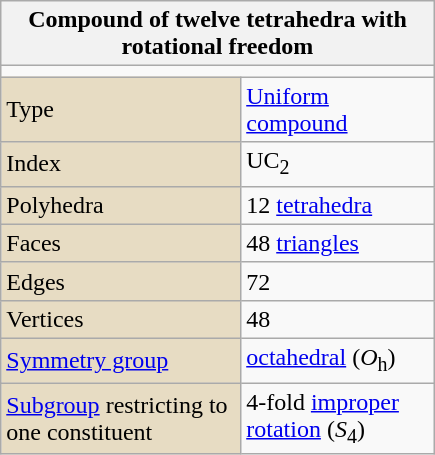<table class=wikitable style="float:right; margin-left:8px; width:290px">
<tr>
<th bgcolor=#e7dcc3 colspan=2>Compound of twelve tetrahedra with rotational freedom</th>
</tr>
<tr>
<td align=center colspan=2></td>
</tr>
<tr>
<td bgcolor=#e7dcc3>Type</td>
<td><a href='#'>Uniform compound</a></td>
</tr>
<tr>
<td bgcolor=#e7dcc3>Index</td>
<td>UC<sub>2</sub></td>
</tr>
<tr>
<td bgcolor=#e7dcc3>Polyhedra</td>
<td>12 <a href='#'>tetrahedra</a></td>
</tr>
<tr>
<td bgcolor=#e7dcc3>Faces</td>
<td>48 <a href='#'>triangles</a></td>
</tr>
<tr>
<td bgcolor=#e7dcc3>Edges</td>
<td>72</td>
</tr>
<tr>
<td bgcolor=#e7dcc3>Vertices</td>
<td>48</td>
</tr>
<tr>
<td bgcolor=#e7dcc3><a href='#'>Symmetry group</a></td>
<td><a href='#'>octahedral</a> (<em>O</em><sub>h</sub>)</td>
</tr>
<tr>
<td bgcolor=#e7dcc3><a href='#'>Subgroup</a> restricting to one constituent</td>
<td>4-fold <a href='#'>improper rotation</a> (<em>S</em><sub>4</sub>)</td>
</tr>
</table>
